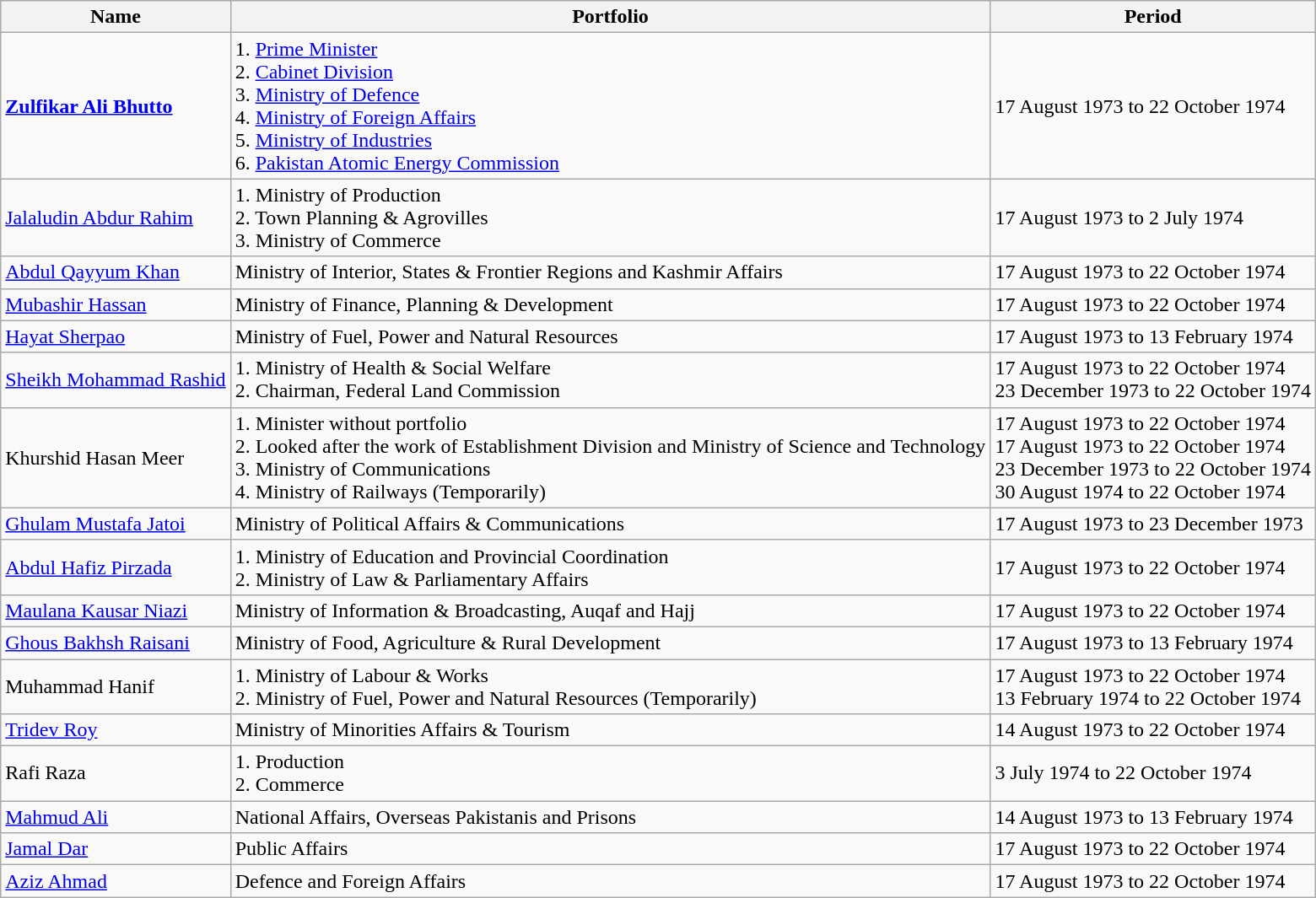<table class="wikitable sortable">
<tr>
<th>Name</th>
<th>Portfolio</th>
<th>Period</th>
</tr>
<tr>
<td><strong><a href='#'>Zulfikar Ali Bhutto</a></strong></td>
<td>1. <a href='#'>Prime Minister</a><br>2. <a href='#'>Cabinet Division</a> <br>3. <a href='#'>Ministry of Defence</a> <br>4. <a href='#'>Ministry of Foreign Affairs</a> <br>5. <a href='#'>Ministry of Industries</a> <br>6. <a href='#'>Pakistan Atomic Energy Commission</a></td>
<td>17 August 1973 to 22 October 1974</td>
</tr>
<tr>
<td><a href='#'>Jalaludin Abdur Rahim</a></td>
<td>1. Ministry of Production <br>2. Town Planning & Agrovilles <br>3. Ministry of Commerce</td>
<td>17 August 1973 to 2 July 1974</td>
</tr>
<tr>
<td><a href='#'>Abdul Qayyum Khan</a></td>
<td>Ministry of Interior, States & Frontier Regions and Kashmir Affairs</td>
<td>17 August 1973 to 22 October 1974</td>
</tr>
<tr>
<td><a href='#'>Mubashir Hassan</a></td>
<td>Ministry of Finance, Planning & Development</td>
<td>17 August 1973 to 22 October 1974</td>
</tr>
<tr>
<td><a href='#'>Hayat Sherpao</a></td>
<td>Ministry of Fuel, Power and Natural Resources</td>
<td>17 August 1973 to 13 February 1974</td>
</tr>
<tr>
<td><a href='#'>Sheikh Mohammad Rashid</a></td>
<td>1. Ministry of Health & Social Welfare <br>2. Chairman, Federal Land Commission</td>
<td>17 August 1973 to 22 October 1974 <br> 23 December 1973 to 22 October 1974</td>
</tr>
<tr>
<td>Khurshid Hasan Meer</td>
<td>1. Minister without portfolio <br>2. Looked after the work of Establishment Division and Ministry of Science and Technology <br>3. Ministry of Communications <br>4. Ministry of Railways (Temporarily)</td>
<td>17 August 1973 to 22 October 1974 <br> 17 August 1973 to 22 October 1974 <br> 23 December 1973 to 22 October 1974 <br> 30 August 1974 to 22 October 1974</td>
</tr>
<tr>
<td><a href='#'>Ghulam Mustafa Jatoi</a></td>
<td>Ministry of Political Affairs & Communications</td>
<td>17 August 1973 to 23 December 1973</td>
</tr>
<tr>
<td><a href='#'>Abdul Hafiz Pirzada</a></td>
<td>1. Ministry of Education and Provincial Coordination <br>2. Ministry of Law & Parliamentary Affairs</td>
<td>17 August 1973 to 22 October 1974</td>
</tr>
<tr>
<td><a href='#'>Maulana Kausar Niazi</a></td>
<td>Ministry of Information & Broadcasting, Auqaf and Hajj</td>
<td>17 August 1973 to 22 October 1974</td>
</tr>
<tr>
<td><a href='#'>Ghous Bakhsh Raisani</a></td>
<td>Ministry of Food, Agriculture & Rural Development</td>
<td>17 August 1973 to 13 February 1974</td>
</tr>
<tr>
<td>Muhammad Hanif</td>
<td>1. Ministry of Labour & Works <br>2. Ministry of Fuel, Power and Natural Resources (Temporarily)</td>
<td>17 August 1973 to 22 October 1974 <br> 13 February 1974 to 22 October 1974</td>
</tr>
<tr>
<td><a href='#'>Tridev Roy</a></td>
<td>Ministry of Minorities Affairs & Tourism</td>
<td>14 August 1973 to 22 October 1974</td>
</tr>
<tr>
<td>Rafi Raza</td>
<td>1. Production <br>2. Commerce</td>
<td>3 July 1974 to 22 October 1974</td>
</tr>
<tr>
<td><a href='#'>Mahmud Ali</a></td>
<td>National Affairs, Overseas Pakistanis and Prisons</td>
<td>14 August 1973 to 13 February 1974</td>
</tr>
<tr>
<td><a href='#'>Jamal Dar</a></td>
<td>Public Affairs</td>
<td>17 August 1973 to 22 October 1974</td>
</tr>
<tr>
<td><a href='#'>Aziz Ahmad</a></td>
<td>Defence and Foreign Affairs</td>
<td>17 August 1973 to 22 October 1974</td>
</tr>
</table>
